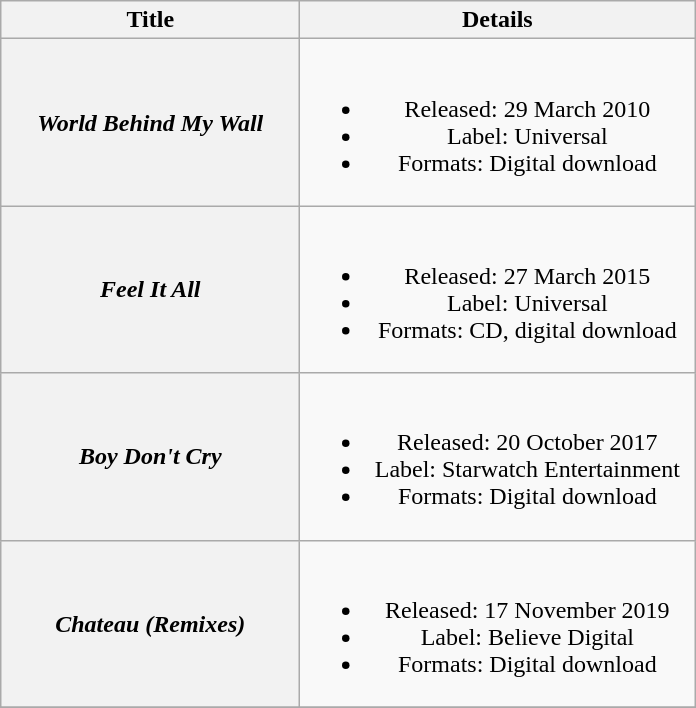<table class="wikitable plainrowheaders" style="text-align:center;">
<tr>
<th scope="col" rowspan="1" style="width:12em;">Title</th>
<th scope="col" rowspan="1" style="width:16em;">Details</th>
</tr>
<tr>
<th scope="row"><em>World Behind My Wall</em></th>
<td><br><ul><li>Released: 29 March 2010</li><li>Label: Universal</li><li>Formats: Digital download</li></ul></td>
</tr>
<tr>
<th scope="row"><em>Feel It All</em></th>
<td><br><ul><li>Released: 27 March 2015</li><li>Label: Universal</li><li>Formats: CD, digital download</li></ul></td>
</tr>
<tr>
<th scope="row"><em>Boy Don't Cry</em></th>
<td><br><ul><li>Released: 20 October 2017</li><li>Label: Starwatch Entertainment</li><li>Formats: Digital download</li></ul></td>
</tr>
<tr>
<th scope="row"><em>Chateau (Remixes)</em></th>
<td><br><ul><li>Released: 17 November 2019</li><li>Label: Believe Digital</li><li>Formats: Digital download</li></ul></td>
</tr>
<tr>
</tr>
</table>
